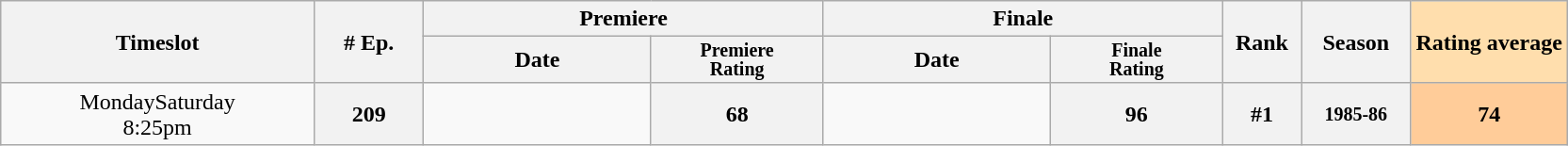<table class="wikitable">
<tr>
<th style="width:20%;" rowspan="2">Timeslot</th>
<th style="width:7%;" rowspan="2"># Ep.</th>
<th colspan=2>Premiere</th>
<th colspan=2>Finale</th>
<th style="width:5%;" rowspan="2">Rank</th>
<th style="width:7%;" rowspan="2">Season</th>
<th style="width:10%; background:#ffdead;" rowspan="2">Rating average</th>
</tr>
<tr>
<th>Date</th>
<th span style="width:11%; font-size:smaller; line-height:100%;">Premiere<br>Rating</th>
<th>Date</th>
<th span style="width:11%; font-size:smaller; line-height:100%;">Finale<br>Rating</th>
</tr>
<tr>
<td rowspan="1" style="text-align:center;">MondaySaturday<br>8:25pm</td>
<th>209</th>
<td style="font-size:11px;line-height:110%"></td>
<th>68</th>
<td style="font-size:11px;line-height:110%"></td>
<th>96</th>
<th>#1</th>
<th style="font-size:smaller">1985-86</th>
<th style="background:#fc9;">74</th>
</tr>
</table>
